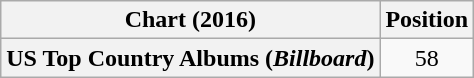<table class="wikitable plainrowheaders" style="text-align:center">
<tr>
<th scope="col">Chart (2016)</th>
<th scope="col">Position</th>
</tr>
<tr>
<th scope="row">US Top Country Albums (<em>Billboard</em>)</th>
<td>58</td>
</tr>
</table>
